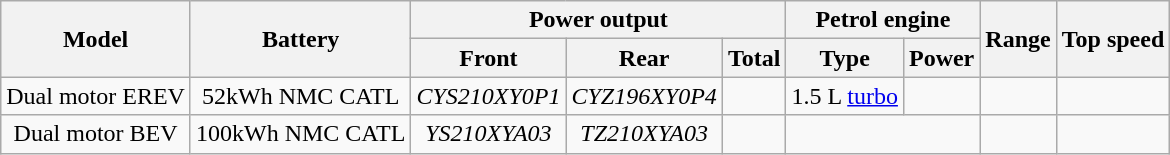<table class="wikitable" style="text-align:center;">
<tr>
<th rowspan="2">Model</th>
<th rowspan="2">Battery</th>
<th colspan="3">Power output</th>
<th colspan="2">Petrol engine</th>
<th rowspan="2">Range</th>
<th rowspan="2">Top speed</th>
</tr>
<tr>
<th>Front</th>
<th>Rear</th>
<th>Total</th>
<th>Type</th>
<th>Power</th>
</tr>
<tr>
<td>Dual motor EREV</td>
<td>52kWh NMC CATL</td>
<td><em>CYS210XY0P1</em><br></td>
<td><em>CYZ196XY0P4</em><br></td>
<td></td>
<td>1.5 L <a href='#'>turbo</a></td>
<td></td>
<td></td>
<td></td>
</tr>
<tr>
<td>Dual motor BEV</td>
<td>100kWh NMC CATL</td>
<td><em>YS210XYA03</em><br></td>
<td><em>TZ210XYA03</em><br></td>
<td></td>
<td colspan="2"></td>
<td></td>
<td></td>
</tr>
</table>
